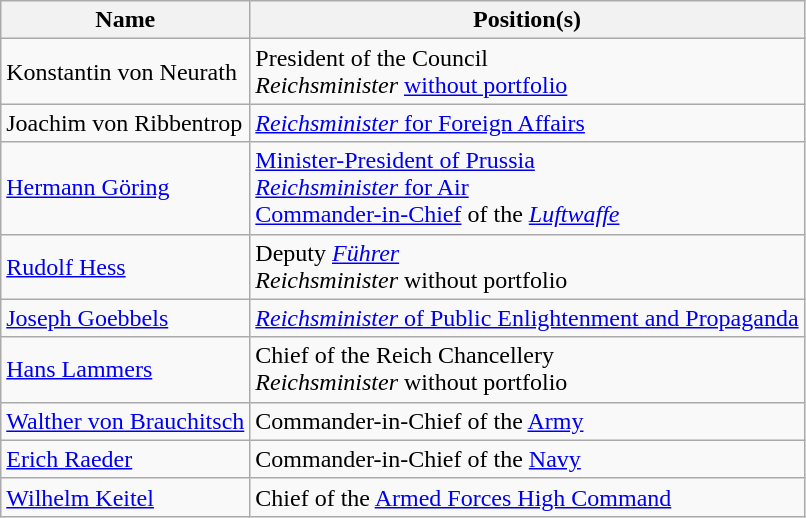<table class="wikitable">
<tr>
<th>Name</th>
<th>Position(s)</th>
</tr>
<tr>
<td>Konstantin von Neurath</td>
<td>President of the Council<br> <em>Reichsminister</em> <a href='#'>without portfolio</a></td>
</tr>
<tr>
<td>Joachim von Ribbentrop</td>
<td><a href='#'><em>Reichsminister</em> for Foreign Affairs</a></td>
</tr>
<tr>
<td><a href='#'>Hermann Göring</a></td>
<td><a href='#'>Minister-President of Prussia</a><br><a href='#'><em>Reichsminister</em> for Air</a><br><a href='#'>Commander-in-Chief</a> of the <em><a href='#'>Luftwaffe</a></em></td>
</tr>
<tr>
<td><a href='#'>Rudolf Hess</a></td>
<td>Deputy <em><a href='#'>Führer</a></em><br><em>Reichsminister</em> without portfolio</td>
</tr>
<tr>
<td><a href='#'>Joseph Goebbels</a></td>
<td><a href='#'><em>Reichsminister</em> of Public Enlightenment and Propaganda</a></td>
</tr>
<tr>
<td><a href='#'>Hans Lammers</a></td>
<td>Chief of the Reich Chancellery<br> <em>Reichsminister</em> without portfolio</td>
</tr>
<tr>
<td><a href='#'>Walther von Brauchitsch</a></td>
<td>Commander-in-Chief of the <a href='#'>Army</a></td>
</tr>
<tr>
<td><a href='#'>Erich Raeder</a></td>
<td>Commander-in-Chief of the <a href='#'>Navy</a></td>
</tr>
<tr>
<td><a href='#'>Wilhelm Keitel</a></td>
<td>Chief of the <a href='#'>Armed Forces High Command</a></td>
</tr>
</table>
